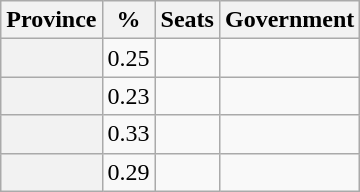<table class="wikitable" style="text-align:right;">
<tr>
<th>Province</th>
<th>%</th>
<th>Seats</th>
<th>Government</th>
</tr>
<tr>
<th></th>
<td>0.25</td>
<td></td>
<td></td>
</tr>
<tr>
<th></th>
<td>0.23</td>
<td></td>
<td></td>
</tr>
<tr>
<th></th>
<td>0.33</td>
<td></td>
<td></td>
</tr>
<tr>
<th></th>
<td>0.29</td>
<td></td>
<td></td>
</tr>
</table>
